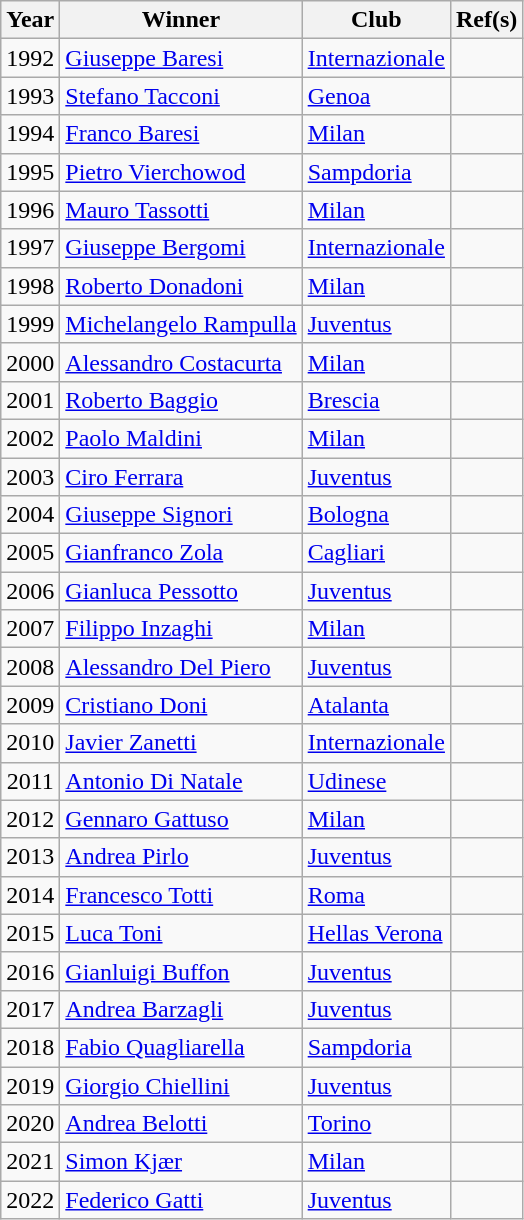<table class="wikitable">
<tr>
<th>Year</th>
<th>Winner</th>
<th>Club</th>
<th>Ref(s)</th>
</tr>
<tr>
<td style="text-align:center;">1992</td>
<td> <a href='#'>Giuseppe Baresi</a></td>
<td><a href='#'>Internazionale</a></td>
<td style="text-align:center;"></td>
</tr>
<tr>
<td style="text-align:center;">1993</td>
<td> <a href='#'>Stefano Tacconi</a></td>
<td><a href='#'>Genoa</a></td>
<td style="text-align:center;"></td>
</tr>
<tr>
<td style="text-align:center;">1994</td>
<td> <a href='#'>Franco Baresi</a></td>
<td><a href='#'>Milan</a></td>
<td style="text-align:center;"></td>
</tr>
<tr>
<td style="text-align:center;">1995</td>
<td> <a href='#'>Pietro Vierchowod</a></td>
<td><a href='#'>Sampdoria</a></td>
<td style="text-align:center;"></td>
</tr>
<tr>
<td style="text-align:center;">1996</td>
<td> <a href='#'>Mauro Tassotti</a></td>
<td><a href='#'>Milan</a></td>
<td style="text-align:center;"></td>
</tr>
<tr>
<td style="text-align:center;">1997</td>
<td> <a href='#'>Giuseppe Bergomi</a></td>
<td><a href='#'>Internazionale</a></td>
<td style="text-align:center;"></td>
</tr>
<tr>
<td style="text-align:center;">1998</td>
<td> <a href='#'>Roberto Donadoni</a></td>
<td><a href='#'>Milan</a></td>
<td style="text-align:center;"></td>
</tr>
<tr>
<td style="text-align:center;">1999</td>
<td> <a href='#'>Michelangelo Rampulla</a></td>
<td><a href='#'>Juventus</a></td>
<td style="text-align:center;"></td>
</tr>
<tr>
<td style="text-align:center;">2000</td>
<td> <a href='#'>Alessandro Costacurta</a></td>
<td><a href='#'>Milan</a></td>
<td style="text-align:center;"></td>
</tr>
<tr>
<td style="text-align:center;">2001</td>
<td> <a href='#'>Roberto Baggio</a></td>
<td><a href='#'>Brescia</a></td>
<td style="text-align:center;"></td>
</tr>
<tr>
<td style="text-align:center;">2002</td>
<td> <a href='#'>Paolo Maldini</a></td>
<td><a href='#'>Milan</a></td>
<td style="text-align:center;"></td>
</tr>
<tr>
<td style="text-align:center;">2003</td>
<td> <a href='#'>Ciro Ferrara</a></td>
<td><a href='#'>Juventus</a></td>
<td style="text-align:center;"></td>
</tr>
<tr>
<td style="text-align:center;">2004</td>
<td> <a href='#'>Giuseppe Signori</a></td>
<td><a href='#'>Bologna</a></td>
<td style="text-align:center;"></td>
</tr>
<tr>
<td style="text-align:center;">2005</td>
<td> <a href='#'>Gianfranco Zola</a></td>
<td><a href='#'>Cagliari</a></td>
<td style="text-align:center;"></td>
</tr>
<tr>
<td style="text-align:center;">2006</td>
<td> <a href='#'>Gianluca Pessotto</a></td>
<td><a href='#'>Juventus</a></td>
<td style="text-align:center;"></td>
</tr>
<tr>
<td style="text-align:center;">2007</td>
<td> <a href='#'>Filippo Inzaghi</a></td>
<td><a href='#'>Milan</a></td>
<td style="text-align:center;"></td>
</tr>
<tr>
<td style="text-align:center;">2008</td>
<td> <a href='#'>Alessandro Del Piero</a></td>
<td><a href='#'>Juventus</a></td>
<td style="text-align:center;"></td>
</tr>
<tr>
<td style="text-align:center;">2009</td>
<td> <a href='#'>Cristiano Doni</a></td>
<td><a href='#'>Atalanta</a></td>
<td style="text-align:center;"></td>
</tr>
<tr>
<td style="text-align:center;">2010</td>
<td> <a href='#'>Javier Zanetti</a></td>
<td><a href='#'>Internazionale</a></td>
<td style="text-align:center;"></td>
</tr>
<tr>
<td style="text-align:center;">2011</td>
<td> <a href='#'>Antonio Di Natale</a></td>
<td><a href='#'>Udinese</a></td>
<td style="text-align:center;"></td>
</tr>
<tr>
<td style="text-align:center;">2012</td>
<td> <a href='#'>Gennaro Gattuso</a></td>
<td><a href='#'>Milan</a></td>
<td style="text-align:center;"></td>
</tr>
<tr>
<td style="text-align:center;">2013</td>
<td> <a href='#'>Andrea Pirlo</a></td>
<td><a href='#'>Juventus</a></td>
<td style="text-align:center;"></td>
</tr>
<tr>
<td style="text-align:center;">2014</td>
<td> <a href='#'>Francesco Totti</a></td>
<td><a href='#'>Roma</a></td>
<td style="text-align:center;"></td>
</tr>
<tr>
<td style="text-align:center;">2015</td>
<td> <a href='#'>Luca Toni</a></td>
<td><a href='#'>Hellas Verona</a></td>
<td style="text-align:center;"></td>
</tr>
<tr>
<td style="text-align:center;">2016</td>
<td> <a href='#'>Gianluigi Buffon</a></td>
<td><a href='#'>Juventus</a></td>
<td style="text-align:center;"></td>
</tr>
<tr>
<td style="text-align:center;">2017</td>
<td> <a href='#'>Andrea Barzagli</a></td>
<td><a href='#'>Juventus</a></td>
<td style="text-align:center;"></td>
</tr>
<tr>
<td style="text-align:center;">2018</td>
<td> <a href='#'>Fabio Quagliarella</a></td>
<td><a href='#'>Sampdoria</a></td>
<td style="text-align:center;"></td>
</tr>
<tr>
<td style="text-align:center;">2019</td>
<td> <a href='#'>Giorgio Chiellini</a></td>
<td><a href='#'>Juventus</a></td>
<td style="text-align:center;"></td>
</tr>
<tr>
<td style="text-align:center;">2020</td>
<td> <a href='#'>Andrea Belotti</a></td>
<td><a href='#'>Torino</a></td>
<td style="text-align:center;"></td>
</tr>
<tr>
<td style="text-align:center;">2021</td>
<td> <a href='#'>Simon Kjær</a></td>
<td><a href='#'>Milan</a></td>
<td style="text-align:center;"></td>
</tr>
<tr>
<td style="text-align:center;">2022</td>
<td> <a href='#'>Federico Gatti</a></td>
<td><a href='#'>Juventus</a></td>
<td style="text-align:center;"></td>
</tr>
</table>
